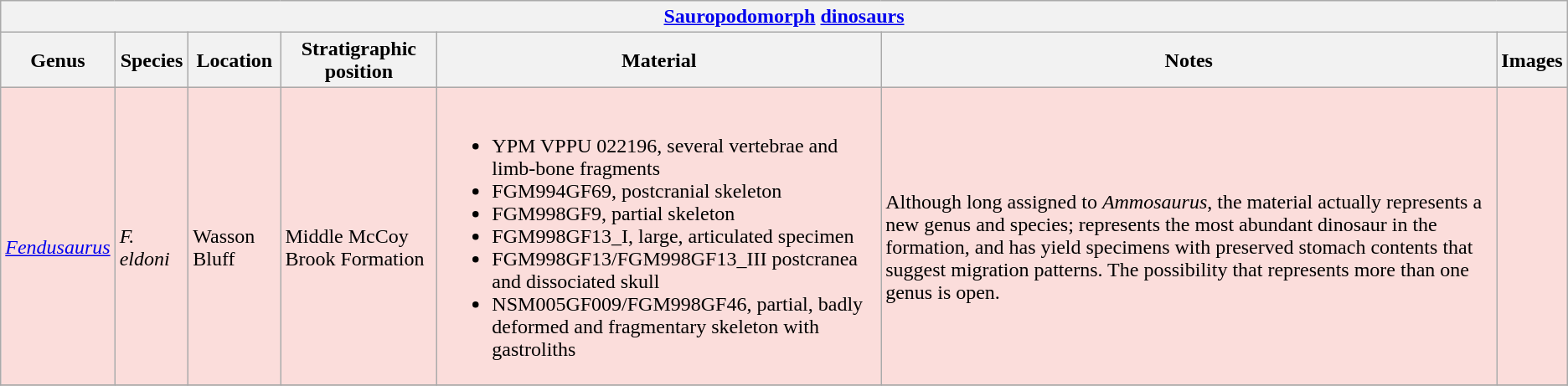<table class="wikitable" align="center">
<tr>
<th colspan="7" align="center"><strong><a href='#'>Sauropodomorph</a> <a href='#'>dinosaurs</a></strong></th>
</tr>
<tr>
<th>Genus</th>
<th>Species</th>
<th>Location</th>
<th>Stratigraphic position</th>
<th>Material</th>
<th>Notes</th>
<th>Images</th>
</tr>
<tr>
<td style="background:#fbdddb;"><br><em><a href='#'>Fendusaurus</a></em></td>
<td style="background:#fbdddb;"><br><em>F. eldoni</em></td>
<td style="background:#fbdddb;"><br>Wasson Bluff</td>
<td style="background:#fbdddb;"><br>Middle McCoy Brook Formation</td>
<td style="background:#fbdddb;"><br><ul><li>YPM VPPU 022196, several vertebrae and limb-bone fragments</li><li>FGM994GF69, postcranial skeleton</li><li>FGM998GF9, partial skeleton</li><li>FGM998GF13_I, large, articulated specimen</li><li>FGM998GF13/FGM998GF13_III postcranea and dissociated skull</li><li>NSM005GF009/FGM998GF46, partial, badly deformed and fragmentary skeleton with gastroliths</li></ul></td>
<td style="background:#fbdddb;"><br>Although long assigned to <em>Ammosaurus</em>, the material actually represents a new genus and species; represents the most abundant dinosaur in the formation, and has yield specimens with preserved stomach contents that suggest migration patterns. The possibility that represents more than one genus is open.</td>
<td style="background:#fbdddb;"></td>
</tr>
<tr>
</tr>
</table>
